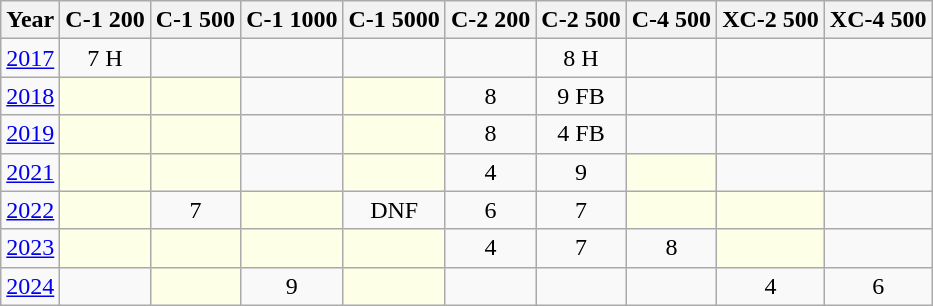<table class="wikitable" style="text-align:center;">
<tr>
<th>Year</th>
<th>C-1 200</th>
<th>C-1 500</th>
<th>C-1 1000</th>
<th>С-1 5000</th>
<th>C-2 200</th>
<th>C-2 500</th>
<th>C-4 500</th>
<th>XC-2 500</th>
<th>XC-4 500</th>
</tr>
<tr>
<td><a href='#'>2017</a></td>
<td>7 H</td>
<td></td>
<td></td>
<td></td>
<td></td>
<td>8 H</td>
<td></td>
<td></td>
<td></td>
</tr>
<tr>
<td><a href='#'>2018</a></td>
<td style="background:#fdffe7"></td>
<td style="background:#fdffe7"></td>
<td></td>
<td style="background:#fdffe7"></td>
<td>8</td>
<td>9 FB</td>
<td></td>
<td></td>
<td></td>
</tr>
<tr>
<td><a href='#'>2019</a></td>
<td style="background:#fdffe7"></td>
<td style="background:#fdffe7"></td>
<td></td>
<td style="background:#fdffe7"></td>
<td>8</td>
<td>4 FB</td>
<td></td>
<td></td>
<td></td>
</tr>
<tr>
<td><a href='#'>2021</a></td>
<td style="background:#fdffe7"></td>
<td style="background:#fdffe7"></td>
<td></td>
<td style="background:#fdffe7"></td>
<td>4</td>
<td>9</td>
<td style="background:#fdffe7"></td>
<td></td>
<td></td>
</tr>
<tr>
<td><a href='#'>2022</a></td>
<td style="background:#fdffe7"></td>
<td>7</td>
<td style="background:#fdffe7"></td>
<td>DNF</td>
<td>6</td>
<td>7</td>
<td style="background:#fdffe7"></td>
<td style="background:#fdffe7"></td>
<td></td>
</tr>
<tr>
<td><a href='#'>2023</a></td>
<td style="background:#fdffe7"></td>
<td style="background:#fdffe7"></td>
<td style="background:#fdffe7"></td>
<td style="background:#fdffe7"></td>
<td>4</td>
<td>7</td>
<td>8</td>
<td style="background:#fdffe7"></td>
<td></td>
</tr>
<tr>
<td><a href='#'>2024</a></td>
<td></td>
<td style="background:#fdffe7"></td>
<td>9</td>
<td style="background:#fdffe7"></td>
<td></td>
<td></td>
<td></td>
<td>4</td>
<td>6</td>
</tr>
</table>
